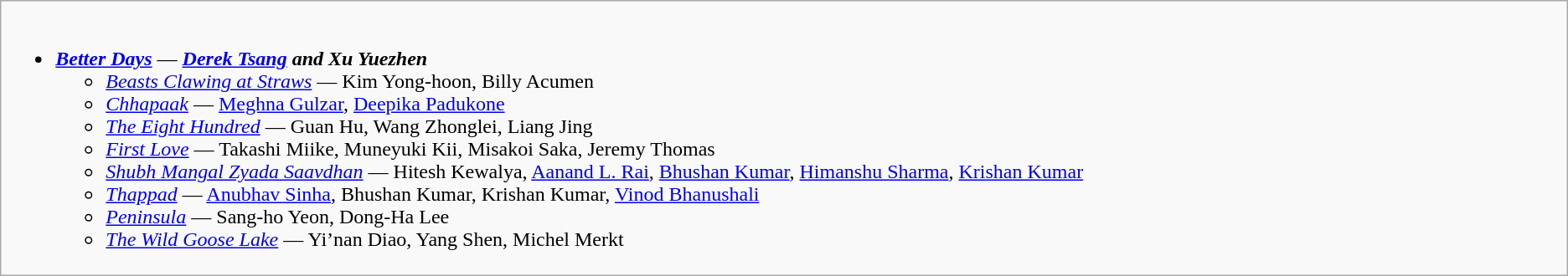<table class=wikitable>
<tr>
<td valign="top" width="50%"><br><ul><li><strong><em><a href='#'>Better Days</a></em></strong>  — <strong><em><a href='#'>Derek Tsang</a> and Xu Yuezhen</em></strong><ul><li><em><a href='#'>Beasts Clawing at Straws</a></em>  — Kim Yong-hoon, Billy Acumen</li><li><em><a href='#'>Chhapaak</a></em>  — <a href='#'>Meghna Gulzar</a>, <a href='#'>Deepika Padukone</a></li><li><em><a href='#'>The Eight Hundred</a></em>  — Guan Hu, Wang Zhonglei, Liang Jing</li><li><em><a href='#'>First Love</a></em>   — Takashi Miike, Muneyuki Kii, Misakoi Saka, Jeremy Thomas</li><li><em><a href='#'>Shubh Mangal Zyada Saavdhan</a></em>  — Hitesh Kewalya, <a href='#'>Aanand L. Rai</a>, <a href='#'>Bhushan Kumar</a>, <a href='#'>Himanshu Sharma</a>, <a href='#'>Krishan Kumar</a></li><li><em><a href='#'>Thappad</a></em>  — <a href='#'>Anubhav Sinha</a>, Bhushan Kumar, Krishan Kumar, <a href='#'>Vinod Bhanushali</a></li><li><em><a href='#'>Peninsula</a></em>  — Sang-ho Yeon, Dong-Ha Lee</li><li><em><a href='#'>The Wild Goose Lake</a></em>   — Yi’nan Diao, Yang Shen, Michel Merkt</li></ul></li></ul></td>
</tr>
</table>
